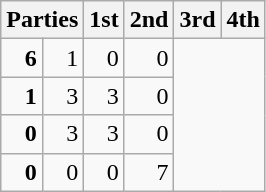<table class="wikitable" style="text-align:right;">
<tr>
<th colspan=2 style="text-align:left;">Parties</th>
<th>1st</th>
<th>2nd</th>
<th>3rd</th>
<th>4th</th>
</tr>
<tr>
<td><strong>6</strong></td>
<td>1</td>
<td>0</td>
<td>0</td>
</tr>
<tr>
<td><strong>1</strong></td>
<td>3</td>
<td>3</td>
<td>0</td>
</tr>
<tr>
<td><strong>0</strong></td>
<td>3</td>
<td>3</td>
<td>0</td>
</tr>
<tr>
<td><strong>0</strong></td>
<td>0</td>
<td>0</td>
<td>7</td>
</tr>
</table>
